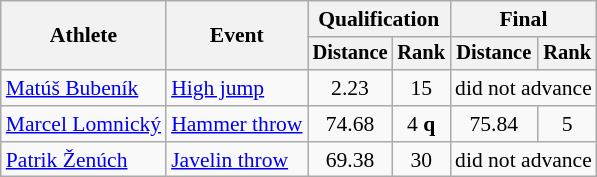<table class=wikitable style="font-size:90%">
<tr>
<th rowspan=2>Athlete</th>
<th rowspan=2>Event</th>
<th colspan=2>Qualification</th>
<th colspan=2>Final</th>
</tr>
<tr style="font-size:95%">
<th>Distance</th>
<th>Rank</th>
<th>Distance</th>
<th>Rank</th>
</tr>
<tr align=center>
<td align=left><a href='#'>Matúš Bubeník</a></td>
<td align=left><a href='#'>High jump</a></td>
<td>2.23</td>
<td>15</td>
<td colspan=2>did not advance</td>
</tr>
<tr align=center>
<td align=left><a href='#'>Marcel Lomnický</a></td>
<td align=left><a href='#'>Hammer throw</a></td>
<td>74.68</td>
<td>4 <strong>q</strong></td>
<td>75.84</td>
<td>5</td>
</tr>
<tr align=center>
<td align=left><a href='#'>Patrik Ženúch</a></td>
<td align=left rowspan=2><a href='#'>Javelin throw</a></td>
<td>69.38</td>
<td>30</td>
<td colspan=2>did not advance</td>
</tr>
</table>
